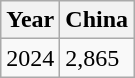<table class="wikitable">
<tr>
<th>Year</th>
<th>China</th>
</tr>
<tr>
<td>2024</td>
<td>2,865</td>
</tr>
</table>
